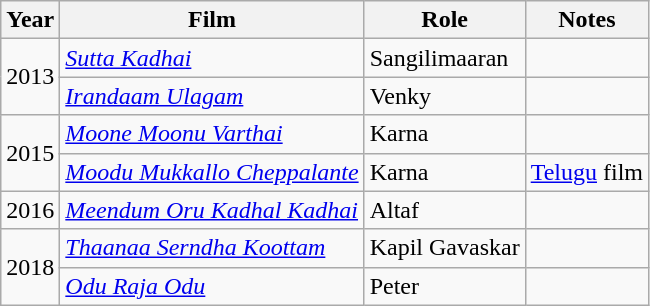<table class="wikitable sortable">
<tr>
<th>Year</th>
<th>Film</th>
<th>Role</th>
<th>Notes</th>
</tr>
<tr>
<td rowspan="2">2013</td>
<td><em><a href='#'>Sutta Kadhai</a></em></td>
<td>Sangilimaaran</td>
<td></td>
</tr>
<tr>
<td><em><a href='#'>Irandaam Ulagam</a></em></td>
<td>Venky</td>
<td></td>
</tr>
<tr>
<td rowspan="2">2015</td>
<td><em><a href='#'>Moone Moonu Varthai</a></em></td>
<td>Karna</td>
<td></td>
</tr>
<tr>
<td><em><a href='#'>Moodu Mukkallo Cheppalante</a></em></td>
<td>Karna</td>
<td><a href='#'>Telugu</a> film</td>
</tr>
<tr>
<td>2016</td>
<td><em><a href='#'>Meendum Oru Kadhal Kadhai</a></em></td>
<td>Altaf</td>
<td></td>
</tr>
<tr>
<td rowspan="2">2018</td>
<td><em><a href='#'>Thaanaa Serndha Koottam</a></em></td>
<td>Kapil Gavaskar</td>
<td></td>
</tr>
<tr>
<td><em><a href='#'>Odu Raja Odu</a></em></td>
<td>Peter</td>
<td></td>
</tr>
</table>
